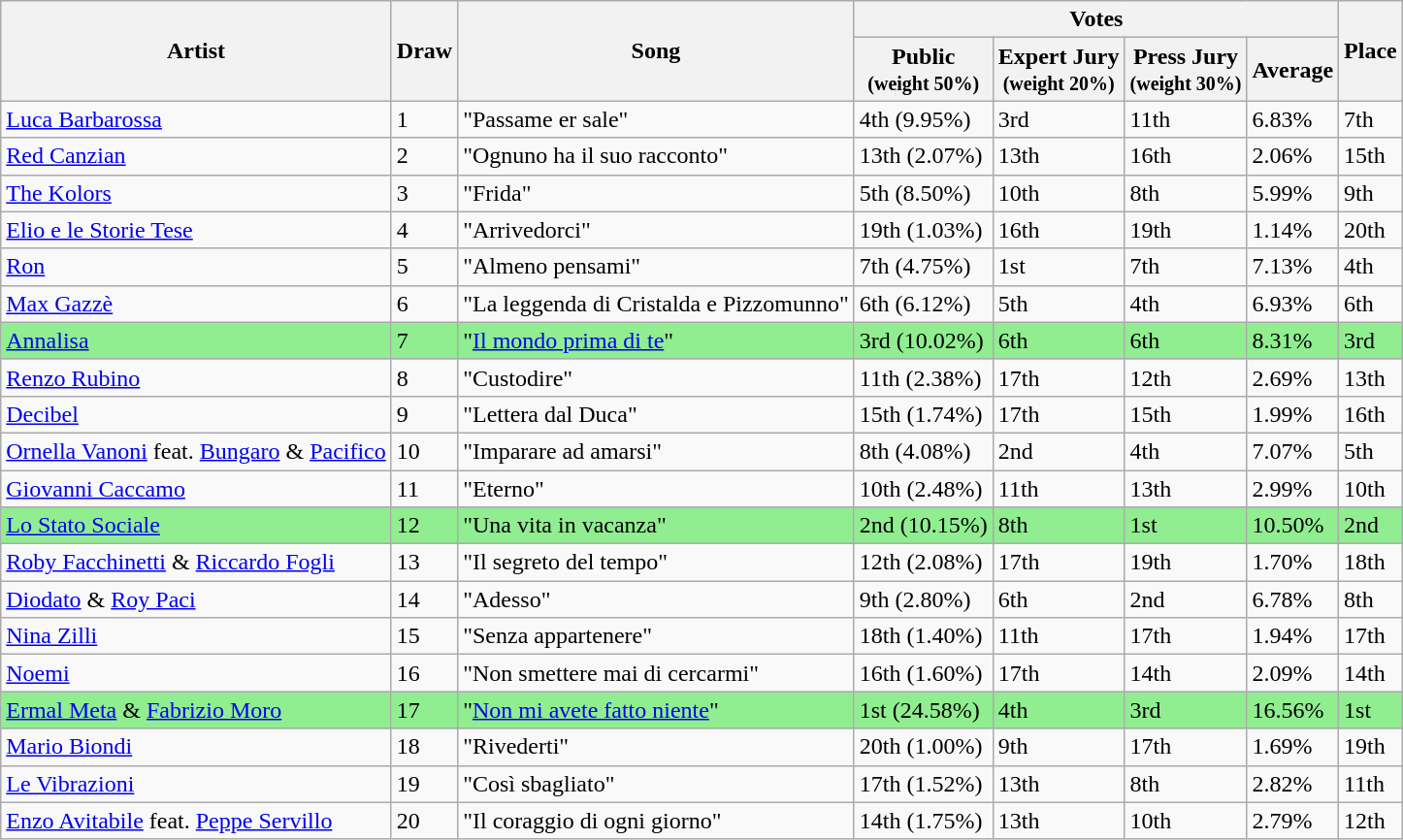<table class="wikitable sortable">
<tr>
<th rowspan="2">Artist</th>
<th rowspan="2">Draw</th>
<th rowspan="2">Song</th>
<th colspan="4" class="unsortable">Votes</th>
<th rowspan="2">Place</th>
</tr>
<tr>
<th>Public<br><small>(weight 50%)</small></th>
<th>Expert Jury<br><small>(weight 20%)</small></th>
<th>Press Jury<br><small>(weight 30%)</small></th>
<th>Average</th>
</tr>
<tr>
<td><a href='#'>Luca Barbarossa</a></td>
<td>1</td>
<td>"Passame er sale"</td>
<td>4th (9.95%)</td>
<td>3rd</td>
<td>11th</td>
<td>6.83%</td>
<td>7th</td>
</tr>
<tr>
<td><a href='#'>Red Canzian</a></td>
<td>2</td>
<td>"Ognuno ha il suo racconto"</td>
<td>13th (2.07%)</td>
<td>13th</td>
<td>16th</td>
<td>2.06%</td>
<td>15th</td>
</tr>
<tr>
<td><a href='#'>The Kolors</a></td>
<td>3</td>
<td>"Frida"</td>
<td>5th (8.50%)</td>
<td>10th</td>
<td>8th</td>
<td>5.99%</td>
<td>9th</td>
</tr>
<tr>
<td><a href='#'>Elio e le Storie Tese</a></td>
<td>4</td>
<td>"Arrivedorci"</td>
<td>19th (1.03%)</td>
<td>16th</td>
<td>19th</td>
<td>1.14%</td>
<td>20th</td>
</tr>
<tr>
<td><a href='#'>Ron</a></td>
<td>5</td>
<td>"Almeno pensami"</td>
<td>7th (4.75%)</td>
<td>1st</td>
<td>7th</td>
<td>7.13%</td>
<td>4th</td>
</tr>
<tr>
<td><a href='#'>Max Gazzè</a></td>
<td>6</td>
<td>"La leggenda di Cristalda e Pizzomunno"</td>
<td>6th (6.12%)</td>
<td>5th</td>
<td>4th</td>
<td>6.93%</td>
<td>6th</td>
</tr>
<tr style="background:#90EE90">
<td><a href='#'>Annalisa</a></td>
<td>7</td>
<td>"<a href='#'>Il mondo prima di te</a>"</td>
<td>3rd (10.02%)</td>
<td>6th</td>
<td>6th</td>
<td>8.31%</td>
<td>3rd</td>
</tr>
<tr>
<td><a href='#'>Renzo Rubino</a></td>
<td>8</td>
<td>"Custodire"</td>
<td>11th (2.38%)</td>
<td>17th</td>
<td>12th</td>
<td>2.69%</td>
<td>13th</td>
</tr>
<tr>
<td><a href='#'>Decibel</a></td>
<td>9</td>
<td>"Lettera dal Duca"</td>
<td>15th (1.74%)</td>
<td>17th</td>
<td>15th</td>
<td>1.99%</td>
<td>16th</td>
</tr>
<tr>
<td><a href='#'>Ornella Vanoni</a> feat. <a href='#'>Bungaro</a> & <a href='#'>Pacifico</a></td>
<td>10</td>
<td>"Imparare ad amarsi"</td>
<td>8th (4.08%)</td>
<td>2nd</td>
<td>4th</td>
<td>7.07%</td>
<td>5th</td>
</tr>
<tr>
<td><a href='#'>Giovanni Caccamo</a></td>
<td>11</td>
<td>"Eterno"</td>
<td>10th (2.48%)</td>
<td>11th</td>
<td>13th</td>
<td>2.99%</td>
<td>10th</td>
</tr>
<tr style="background:#90EE90">
<td><a href='#'>Lo Stato Sociale</a></td>
<td>12</td>
<td>"Una vita in vacanza"</td>
<td>2nd (10.15%)</td>
<td>8th</td>
<td>1st</td>
<td>10.50%</td>
<td>2nd</td>
</tr>
<tr>
<td><a href='#'>Roby Facchinetti</a> & <a href='#'>Riccardo Fogli</a></td>
<td>13</td>
<td>"Il segreto del tempo"</td>
<td>12th (2.08%)</td>
<td>17th</td>
<td>19th</td>
<td>1.70%</td>
<td>18th</td>
</tr>
<tr>
<td><a href='#'>Diodato</a> & <a href='#'>Roy Paci</a></td>
<td>14</td>
<td>"Adesso"</td>
<td>9th (2.80%)</td>
<td>6th</td>
<td>2nd</td>
<td>6.78%</td>
<td>8th</td>
</tr>
<tr>
<td><a href='#'>Nina Zilli</a></td>
<td>15</td>
<td>"Senza appartenere"</td>
<td>18th (1.40%)</td>
<td>11th</td>
<td>17th</td>
<td>1.94%</td>
<td>17th</td>
</tr>
<tr>
<td><a href='#'>Noemi</a></td>
<td>16</td>
<td>"Non smettere mai di cercarmi"</td>
<td>16th (1.60%)</td>
<td>17th</td>
<td>14th</td>
<td>2.09%</td>
<td>14th</td>
</tr>
<tr style="background:#90EE90">
<td><a href='#'>Ermal Meta</a> & <a href='#'>Fabrizio Moro</a></td>
<td>17</td>
<td>"<a href='#'>Non mi avete fatto niente</a>"</td>
<td>1st (24.58%)</td>
<td>4th</td>
<td>3rd</td>
<td>16.56%</td>
<td>1st</td>
</tr>
<tr>
<td><a href='#'>Mario Biondi</a></td>
<td>18</td>
<td>"Rivederti"</td>
<td>20th (1.00%)</td>
<td>9th</td>
<td>17th</td>
<td>1.69%</td>
<td>19th</td>
</tr>
<tr>
<td><a href='#'>Le Vibrazioni</a></td>
<td>19</td>
<td>"Così sbagliato"</td>
<td>17th (1.52%)</td>
<td>13th</td>
<td>8th</td>
<td>2.82%</td>
<td>11th</td>
</tr>
<tr>
<td><a href='#'>Enzo Avitabile</a> feat. <a href='#'>Peppe Servillo</a></td>
<td>20</td>
<td>"Il coraggio di ogni giorno"</td>
<td>14th (1.75%)</td>
<td>13th</td>
<td>10th</td>
<td>2.79%</td>
<td>12th</td>
</tr>
</table>
